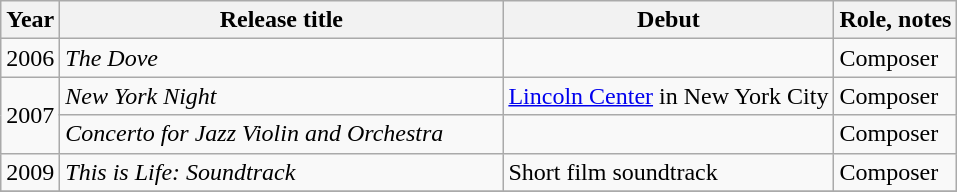<table class="wikitable" style="text-align:left;font-size:100%;">
<tr>
<th>Year</th>
<th style="width:18em;">Release title</th>
<th>Debut</th>
<th>Role, notes</th>
</tr>
<tr>
<td>2006</td>
<td><em>The Dove</em></td>
<td></td>
<td>Composer</td>
</tr>
<tr>
<td rowspan="2">2007</td>
<td><em>New York Night</em></td>
<td><a href='#'>Lincoln Center</a> in New York City</td>
<td>Composer</td>
</tr>
<tr>
<td><em>Concerto for Jazz Violin and Orchestra</em></td>
<td></td>
<td>Composer</td>
</tr>
<tr>
<td>2009</td>
<td><em>This is Life: Soundtrack</em></td>
<td>Short film soundtrack</td>
<td>Composer</td>
</tr>
<tr>
</tr>
</table>
